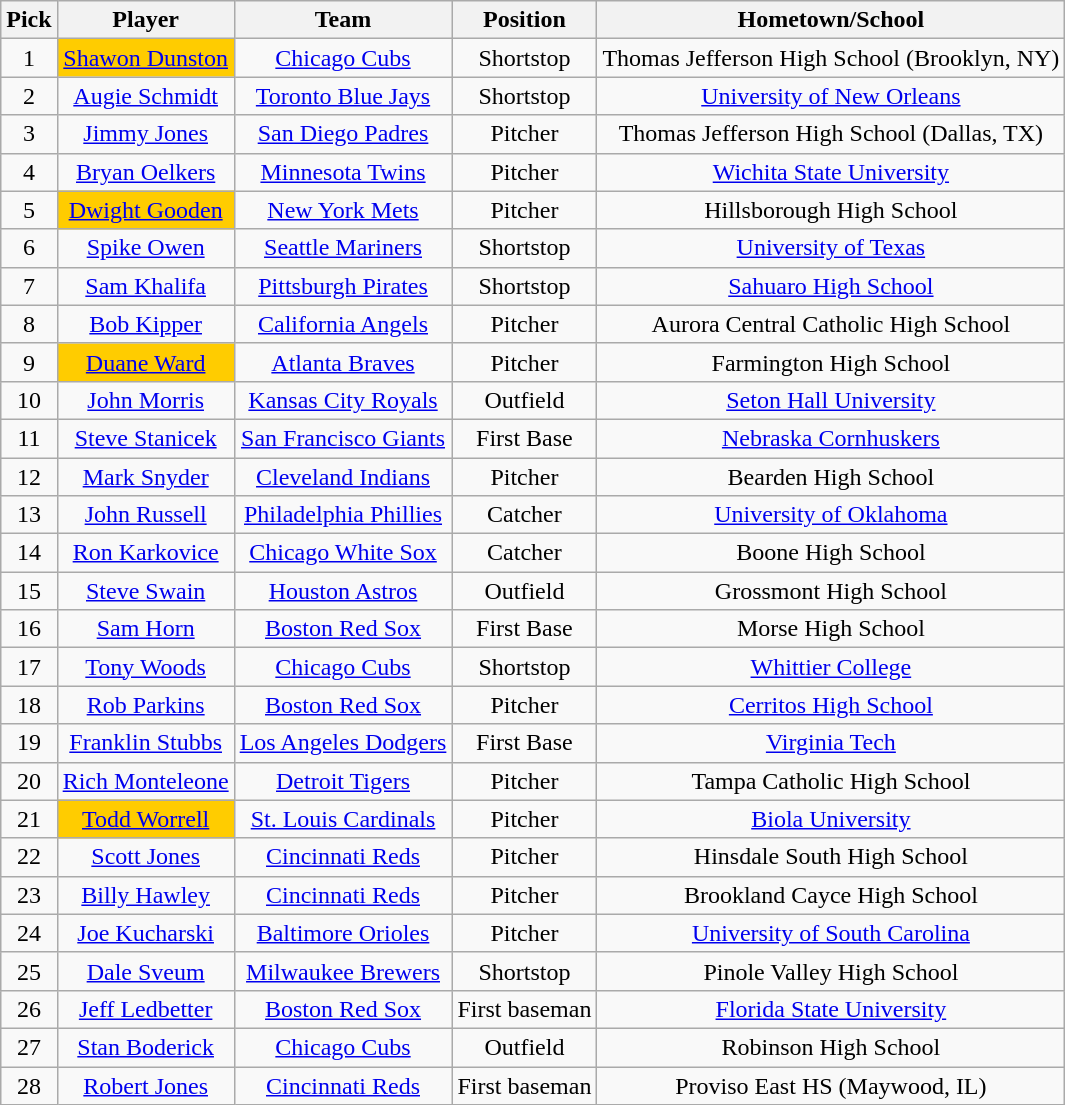<table class="wikitable" style="text-align:center">
<tr>
<th>Pick</th>
<th>Player</th>
<th>Team</th>
<th>Position</th>
<th>Hometown/School</th>
</tr>
<tr>
<td>1</td>
<td bgcolor="#FFCC00"><a href='#'>Shawon Dunston</a></td>
<td><a href='#'>Chicago Cubs</a></td>
<td>Shortstop</td>
<td>Thomas Jefferson High School (Brooklyn, NY)</td>
</tr>
<tr>
<td>2</td>
<td><a href='#'>Augie Schmidt</a></td>
<td><a href='#'>Toronto Blue Jays</a></td>
<td>Shortstop</td>
<td><a href='#'>University of New Orleans</a></td>
</tr>
<tr>
<td>3</td>
<td><a href='#'>Jimmy Jones</a></td>
<td><a href='#'>San Diego Padres</a></td>
<td>Pitcher</td>
<td>Thomas Jefferson High School (Dallas, TX)</td>
</tr>
<tr>
<td>4</td>
<td><a href='#'>Bryan Oelkers</a></td>
<td><a href='#'>Minnesota Twins</a></td>
<td>Pitcher</td>
<td><a href='#'>Wichita State University</a></td>
</tr>
<tr>
<td>5</td>
<td bgcolor="#FFCC00"><a href='#'>Dwight Gooden</a></td>
<td><a href='#'>New York Mets</a></td>
<td>Pitcher</td>
<td>Hillsborough High School</td>
</tr>
<tr>
<td>6</td>
<td><a href='#'>Spike Owen</a></td>
<td><a href='#'>Seattle Mariners</a></td>
<td>Shortstop</td>
<td><a href='#'>University of Texas</a></td>
</tr>
<tr>
<td>7</td>
<td><a href='#'>Sam Khalifa</a></td>
<td><a href='#'>Pittsburgh Pirates</a></td>
<td>Shortstop</td>
<td><a href='#'>Sahuaro High School</a></td>
</tr>
<tr>
<td>8</td>
<td><a href='#'>Bob Kipper</a></td>
<td><a href='#'>California Angels</a></td>
<td>Pitcher</td>
<td>Aurora Central Catholic High School</td>
</tr>
<tr>
<td>9</td>
<td bgcolor="#FFCC00"><a href='#'>Duane Ward</a></td>
<td><a href='#'>Atlanta Braves</a></td>
<td>Pitcher</td>
<td>Farmington High School</td>
</tr>
<tr>
<td>10</td>
<td><a href='#'>John Morris</a></td>
<td><a href='#'>Kansas City Royals</a></td>
<td>Outfield</td>
<td><a href='#'>Seton Hall University</a></td>
</tr>
<tr>
<td>11</td>
<td><a href='#'>Steve Stanicek</a></td>
<td><a href='#'>San Francisco Giants</a></td>
<td>First Base</td>
<td><a href='#'>Nebraska Cornhuskers</a></td>
</tr>
<tr>
<td>12</td>
<td><a href='#'>Mark Snyder</a></td>
<td><a href='#'>Cleveland Indians</a></td>
<td>Pitcher</td>
<td>Bearden High School</td>
</tr>
<tr>
<td>13</td>
<td><a href='#'>John Russell</a></td>
<td><a href='#'>Philadelphia Phillies</a></td>
<td>Catcher</td>
<td><a href='#'>University of Oklahoma</a></td>
</tr>
<tr>
<td>14</td>
<td><a href='#'>Ron Karkovice</a></td>
<td><a href='#'>Chicago White Sox</a></td>
<td>Catcher</td>
<td>Boone High School</td>
</tr>
<tr>
<td>15</td>
<td><a href='#'>Steve Swain</a></td>
<td><a href='#'>Houston Astros</a></td>
<td>Outfield</td>
<td>Grossmont High School</td>
</tr>
<tr>
<td>16</td>
<td><a href='#'>Sam Horn</a></td>
<td><a href='#'>Boston Red Sox</a></td>
<td>First Base</td>
<td>Morse High School</td>
</tr>
<tr>
<td>17</td>
<td><a href='#'>Tony Woods</a></td>
<td><a href='#'>Chicago Cubs</a></td>
<td>Shortstop</td>
<td><a href='#'>Whittier College</a></td>
</tr>
<tr>
<td>18</td>
<td><a href='#'>Rob Parkins</a></td>
<td><a href='#'>Boston Red Sox</a></td>
<td>Pitcher</td>
<td><a href='#'>Cerritos High School</a></td>
</tr>
<tr>
<td>19</td>
<td><a href='#'>Franklin Stubbs</a></td>
<td><a href='#'>Los Angeles Dodgers</a></td>
<td>First Base</td>
<td><a href='#'>Virginia Tech</a></td>
</tr>
<tr>
<td>20</td>
<td><a href='#'>Rich Monteleone</a></td>
<td><a href='#'>Detroit Tigers</a></td>
<td>Pitcher</td>
<td>Tampa Catholic High School</td>
</tr>
<tr>
<td>21</td>
<td bgcolor="#FFCC00"><a href='#'>Todd Worrell</a></td>
<td><a href='#'>St. Louis Cardinals</a></td>
<td>Pitcher</td>
<td><a href='#'>Biola University</a></td>
</tr>
<tr>
<td>22</td>
<td><a href='#'>Scott Jones</a></td>
<td><a href='#'>Cincinnati Reds</a></td>
<td>Pitcher</td>
<td>Hinsdale South High School</td>
</tr>
<tr>
<td>23</td>
<td><a href='#'>Billy Hawley</a></td>
<td><a href='#'>Cincinnati Reds</a></td>
<td>Pitcher</td>
<td>Brookland Cayce High School</td>
</tr>
<tr>
<td>24</td>
<td><a href='#'>Joe Kucharski</a></td>
<td><a href='#'>Baltimore Orioles</a></td>
<td>Pitcher</td>
<td><a href='#'>University of South Carolina</a></td>
</tr>
<tr>
<td>25</td>
<td><a href='#'>Dale Sveum</a></td>
<td><a href='#'>Milwaukee Brewers</a></td>
<td>Shortstop</td>
<td>Pinole Valley High School</td>
</tr>
<tr>
<td>26</td>
<td><a href='#'>Jeff Ledbetter</a></td>
<td><a href='#'>Boston Red Sox</a></td>
<td>First baseman</td>
<td><a href='#'>Florida State University</a></td>
</tr>
<tr>
<td>27</td>
<td><a href='#'>Stan Boderick</a></td>
<td><a href='#'>Chicago Cubs</a></td>
<td>Outfield</td>
<td>Robinson High School</td>
</tr>
<tr>
<td>28</td>
<td><a href='#'>Robert Jones</a></td>
<td><a href='#'>Cincinnati Reds</a></td>
<td>First baseman</td>
<td>Proviso East HS (Maywood, IL)</td>
</tr>
</table>
